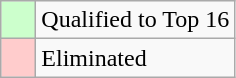<table class="wikitable">
<tr>
<td style="background: #ccffcc;">    </td>
<td>Qualified to Top 16</td>
</tr>
<tr>
<td style="background: #ffcccc;">    </td>
<td>Eliminated</td>
</tr>
</table>
